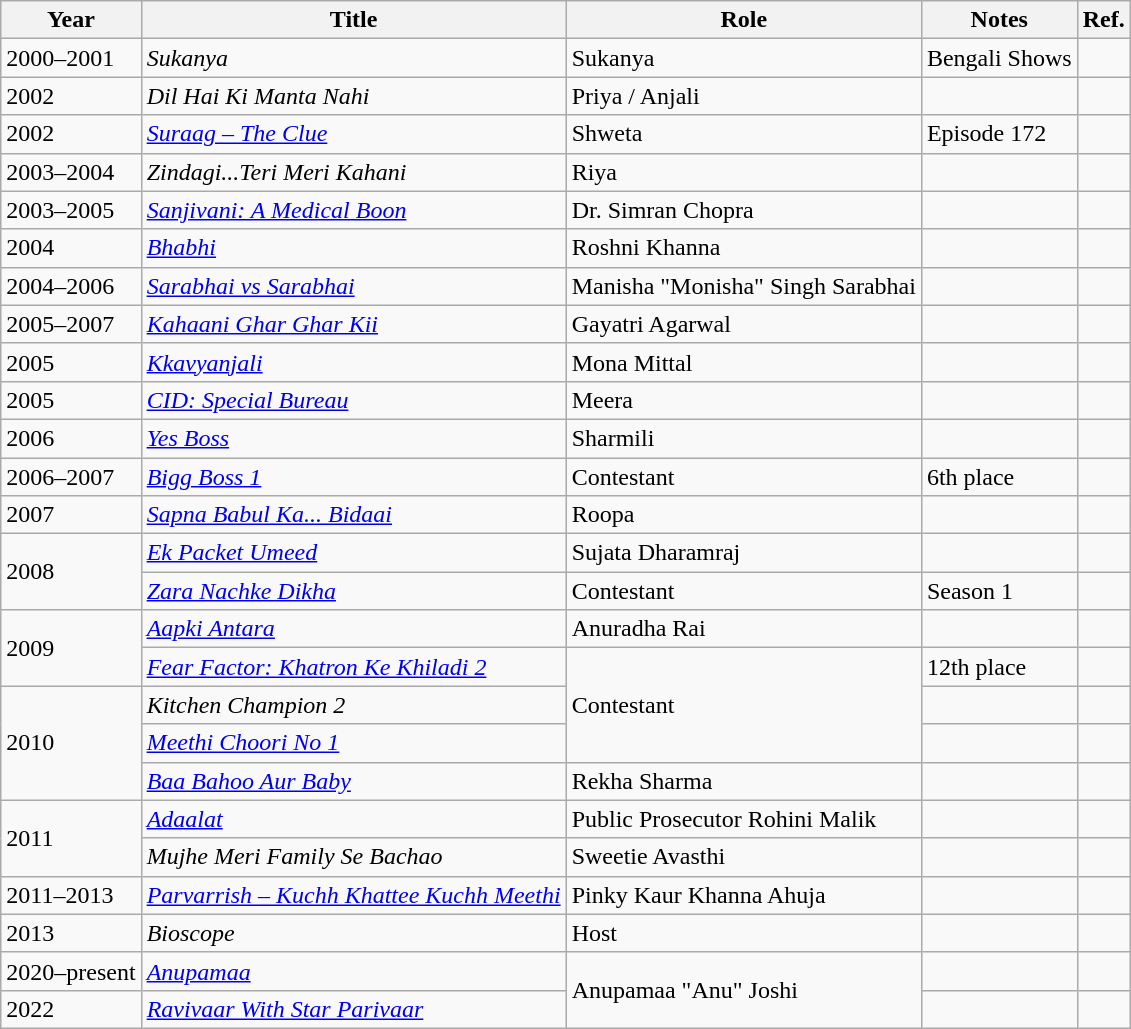<table class="wikitable sortable">
<tr>
<th>Year</th>
<th>Title</th>
<th>Role</th>
<th class="unsortable">Notes</th>
<th class="unsortable">Ref.</th>
</tr>
<tr>
<td>2000–2001</td>
<td><em>Sukanya</em></td>
<td>Sukanya</td>
<td>Bengali Shows</td>
<td></td>
</tr>
<tr>
<td>2002</td>
<td><em>Dil Hai Ki Manta Nahi</em></td>
<td>Priya / Anjali</td>
<td></td>
<td></td>
</tr>
<tr>
<td>2002</td>
<td><em><a href='#'>Suraag – The Clue</a></em></td>
<td>Shweta</td>
<td>Episode 172</td>
<td></td>
</tr>
<tr>
<td>2003–2004</td>
<td><em>Zindagi...Teri Meri Kahani</em></td>
<td>Riya</td>
<td></td>
<td></td>
</tr>
<tr>
<td>2003–2005</td>
<td><em><a href='#'>Sanjivani: A Medical Boon</a></em></td>
<td>Dr. Simran Chopra</td>
<td></td>
<td></td>
</tr>
<tr>
<td>2004</td>
<td><em><a href='#'>Bhabhi</a></em></td>
<td>Roshni Khanna</td>
<td></td>
<td></td>
</tr>
<tr>
<td>2004–2006</td>
<td><em><a href='#'>Sarabhai vs Sarabhai</a></em></td>
<td>Manisha "Monisha" Singh Sarabhai</td>
<td></td>
<td></td>
</tr>
<tr>
<td>2005–2007</td>
<td><em><a href='#'>Kahaani Ghar Ghar Kii</a></em></td>
<td>Gayatri Agarwal</td>
<td></td>
<td></td>
</tr>
<tr>
<td>2005</td>
<td><em><a href='#'>Kkavyanjali</a></em></td>
<td>Mona Mittal</td>
<td></td>
<td></td>
</tr>
<tr>
<td>2005</td>
<td><em><a href='#'>CID: Special Bureau</a></em></td>
<td>Meera</td>
<td></td>
<td></td>
</tr>
<tr>
<td>2006</td>
<td><em><a href='#'>Yes Boss</a></em></td>
<td>Sharmili</td>
<td></td>
<td></td>
</tr>
<tr>
<td>2006–2007</td>
<td><em><a href='#'>Bigg Boss 1</a></em></td>
<td>Contestant</td>
<td>6th place</td>
<td></td>
</tr>
<tr>
<td>2007</td>
<td><em><a href='#'>Sapna Babul Ka... Bidaai</a></em></td>
<td>Roopa</td>
<td></td>
<td></td>
</tr>
<tr>
<td rowspan="2">2008</td>
<td><em><a href='#'>Ek Packet Umeed</a></em></td>
<td>Sujata Dharamraj</td>
<td></td>
<td></td>
</tr>
<tr>
<td><em><a href='#'>Zara Nachke Dikha</a></em></td>
<td>Contestant</td>
<td>Season 1</td>
<td></td>
</tr>
<tr>
<td rowspan="2">2009</td>
<td><em><a href='#'>Aapki Antara</a></em></td>
<td>Anuradha Rai</td>
<td></td>
<td></td>
</tr>
<tr>
<td><em><a href='#'>Fear Factor: Khatron Ke Khiladi 2</a></em></td>
<td rowspan="3">Contestant</td>
<td>12th place</td>
<td></td>
</tr>
<tr>
<td rowspan="3">2010</td>
<td><em>Kitchen Champion 2</em></td>
<td></td>
<td></td>
</tr>
<tr>
<td><em><a href='#'>Meethi Choori No 1</a></em></td>
<td></td>
<td></td>
</tr>
<tr>
<td><em><a href='#'>Baa Bahoo Aur Baby</a></em></td>
<td>Rekha Sharma</td>
<td></td>
<td></td>
</tr>
<tr>
<td rowspan="2">2011</td>
<td><em><a href='#'>Adaalat</a></em></td>
<td>Public Prosecutor Rohini Malik</td>
<td></td>
<td></td>
</tr>
<tr>
<td><em>Mujhe Meri Family Se Bachao</em></td>
<td>Sweetie Avasthi</td>
<td></td>
<td></td>
</tr>
<tr>
<td>2011–2013</td>
<td><em><a href='#'>Parvarrish – Kuchh Khattee Kuchh Meethi</a></em></td>
<td>Pinky Kaur Khanna Ahuja</td>
<td></td>
<td></td>
</tr>
<tr>
<td>2013</td>
<td><em>Bioscope</em></td>
<td>Host</td>
<td></td>
<td></td>
</tr>
<tr>
<td>2020–present</td>
<td><em><a href='#'>Anupamaa</a></em></td>
<td rowspan="2">Anupamaa "Anu" Joshi</td>
<td></td>
<td></td>
</tr>
<tr>
<td>2022</td>
<td><em><a href='#'>Ravivaar With Star Parivaar</a></em></td>
<td></td>
<td></td>
</tr>
</table>
